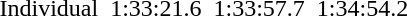<table>
<tr>
<td>Individual<br></td>
<td></td>
<td>1:33:21.6</td>
<td></td>
<td>1:33:57.7</td>
<td></td>
<td>1:34:54.2</td>
</tr>
</table>
